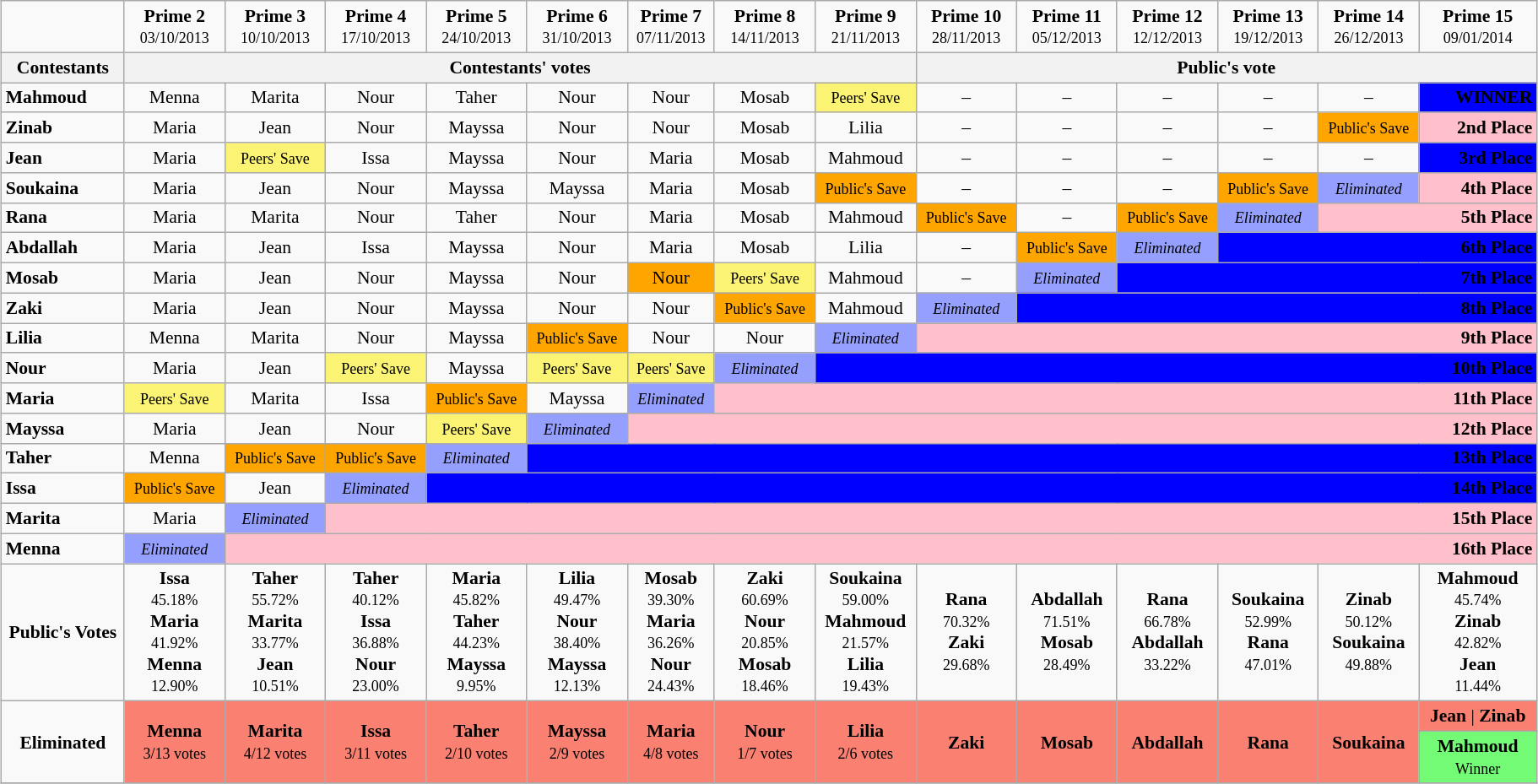<table class="wikitable" style="font-size:90%; text-align:center; width: 96%; margin-left: auto;table-layout:auto; margin-right: auto;">
<tr>
<td></td>
<td align="center"><strong>Prime 2</strong> <br><small>03/10/2013</small></td>
<td align="center"><strong>Prime 3</strong> <br><small>10/10/2013</small></td>
<td align="center"><strong>Prime 4</strong> <br><small>17/10/2013</small></td>
<td align="center"><strong>Prime 5</strong> <br><small>24/10/2013</small></td>
<td align="center"><strong>Prime 6</strong> <br><small>31/10/2013</small></td>
<td align="center"><strong>Prime 7</strong> <br><small>07/11/2013</small></td>
<td align="center"><strong>Prime 8</strong> <br><small>14/11/2013</small></td>
<td align="center"><strong>Prime 9</strong> <br><small>21/11/2013</small></td>
<td align="center"><strong>Prime 10</strong> <br><small>28/11/2013</small></td>
<td align="center"><strong>Prime 11</strong> <br><small>05/12/2013</small></td>
<td align="center"><strong>Prime 12</strong> <br><small>12/12/2013</small></td>
<td align="center"><strong>Prime 13</strong> <br><small>19/12/2013</small></td>
<td align="center"><strong>Prime 14</strong> <br><small>26/12/2013</small></td>
<td align="center"><strong>Prime 15</strong> <br><small>09/01/2014</small></td>
</tr>
<tr>
<th style="width: 8%;">Contestants</th>
<th colspan="8" align="center">Contestants' votes</th>
<th colspan="6" align="center">Public's vote</th>
</tr>
<tr>
<td style="text-align:left;"><strong>Mahmoud</strong></td>
<td>Menna</td>
<td>Marita</td>
<td>Nour</td>
<td>Taher</td>
<td>Nour</td>
<td>Nour</td>
<td>Mosab</td>
<td style="background:#FBF373"><small> Peers' Save</small></td>
<td>–</td>
<td>–</td>
<td>–</td>
<td>–</td>
<td>–</td>
<td bgcolor="blue" colspan="1" style="text-align:right;"><strong>WINNER</strong></td>
</tr>
<tr>
<td style="text-align:left;"><strong>Zinab</strong></td>
<td>Maria</td>
<td>Jean</td>
<td>Nour</td>
<td>Mayssa</td>
<td>Nour</td>
<td>Nour</td>
<td>Mosab</td>
<td>Lilia</td>
<td>–</td>
<td>–</td>
<td>–</td>
<td>–</td>
<td style="background:orange"><small> Public's Save</small></td>
<td bgcolor="pink" colspan="1" style="text-align:right;"><strong>2nd Place</strong></td>
</tr>
<tr>
<td style="text-align:left;"> <strong>Jean</strong></td>
<td>Maria</td>
<td style="background:#FBF373"><small> Peers' Save</small></td>
<td>Issa</td>
<td>Mayssa</td>
<td>Nour</td>
<td>Maria</td>
<td>Mosab</td>
<td>Mahmoud</td>
<td>–</td>
<td>–</td>
<td>–</td>
<td>–</td>
<td>–</td>
<td bgcolor="blue" colspan="1" style="text-align:right;"><strong>3rd Place</strong></td>
</tr>
<tr>
<td style="text-align:left;"><strong>Soukaina</strong></td>
<td>Maria</td>
<td>Jean</td>
<td>Nour</td>
<td>Mayssa</td>
<td>Mayssa</td>
<td>Maria</td>
<td>Mosab</td>
<td style="background:orange"><small> Public's Save</small></td>
<td>–</td>
<td>–</td>
<td>–</td>
<td style="background:orange"><small> Public's Save</small></td>
<td style="background:#959FFD"><small><em>Eliminated</em></small></td>
<td bgcolor="pink" colspan="1" style="text-align:right;"><strong>4th Place</strong></td>
</tr>
<tr>
<td style="text-align:left;"><strong>Rana</strong></td>
<td>Maria</td>
<td>Marita</td>
<td>Nour</td>
<td>Taher</td>
<td>Nour</td>
<td>Maria</td>
<td>Mosab</td>
<td>Mahmoud</td>
<td style="background:orange"><small> Public's Save</small></td>
<td>–</td>
<td style="background:orange"><small> Public's Save</small></td>
<td style="background:#959FFD"><small><em>Eliminated</em></small></td>
<td bgcolor="pink" colspan="2" style="text-align:right;"><strong>5th Place</strong></td>
</tr>
<tr>
<td style="text-align:left;"><strong>Abdallah</strong></td>
<td>Maria</td>
<td>Jean</td>
<td>Issa</td>
<td>Mayssa</td>
<td>Nour</td>
<td>Maria</td>
<td>Mosab</td>
<td>Lilia</td>
<td>–</td>
<td style="background:orange"><small> Public's Save</small></td>
<td style="background:#959FFD"><small><em>Eliminated</em></small></td>
<td bgcolor="blue" colspan="3" style="text-align:right;"><strong>6th Place</strong></td>
</tr>
<tr>
<td style="text-align:left;"><strong>Mosab</strong></td>
<td>Maria</td>
<td>Jean</td>
<td>Nour</td>
<td>Mayssa</td>
<td>Nour</td>
<td style="background: orange">Nour</td>
<td style="background:#FBF373"><small> Peers' Save</small></td>
<td>Mahmoud</td>
<td>–</td>
<td style="background:#959FFD"><small><em>Eliminated</em></small></td>
<td bgcolor="blue" colspan="4" style="text-align:right;"><strong>7th Place</strong></td>
</tr>
<tr>
<td style="text-align:left;"><strong>Zaki</strong></td>
<td>Maria</td>
<td>Jean</td>
<td>Nour</td>
<td>Mayssa</td>
<td>Nour</td>
<td>Nour</td>
<td style="background:orange"><small> Public's Save</small></td>
<td>Mahmoud</td>
<td style="background:#959FFD"><small><em>Eliminated</em></small></td>
<td bgcolor="blue" colspan="5" style="text-align:right;"><strong>8th Place</strong></td>
</tr>
<tr>
<td style="text-align:left;"><strong>Lilia</strong></td>
<td>Menna</td>
<td>Marita</td>
<td>Nour</td>
<td>Mayssa</td>
<td style="background:orange"><small> Public's Save</small></td>
<td>Nour</td>
<td>Nour</td>
<td style="background:#959FFD"><small><em>Eliminated</em></small></td>
<td bgcolor="pink" colspan="6" style="text-align:right;"><strong>9th Place</strong></td>
</tr>
<tr>
<td style="text-align:left;"><strong>Nour</strong></td>
<td>Maria</td>
<td>Jean</td>
<td style="background:#FBF373"><small> Peers' Save</small></td>
<td>Mayssa</td>
<td style="background:#FBF373"><small> Peers' Save</small></td>
<td style="background:#FBF373"><small> Peers' Save</small></td>
<td style="background:#959FFD"><small><em>Eliminated</em></small></td>
<td bgcolor="blue" colspan="7" style="text-align:right;"><strong>10th Place</strong></td>
</tr>
<tr>
<td style="text-align:left;"><strong>Maria</strong></td>
<td style="background:#FBF373"><small> Peers' Save</small></td>
<td>Marita</td>
<td>Issa</td>
<td style="background:orange"><small> Public's Save</small></td>
<td>Mayssa</td>
<td style="background:#959FFD"><small><em>Eliminated</em></small></td>
<td bgcolor="pink" colspan="8" style="text-align:right;"><strong>11th Place</strong></td>
</tr>
<tr>
<td style="text-align:left;"><strong>Mayssa</strong></td>
<td>Maria</td>
<td>Jean</td>
<td>Nour</td>
<td style="background:#FBF373"><small> Peers' Save</small></td>
<td style="background:#959FFD"><small><em>Eliminated</em></small></td>
<td bgcolor="pink" colspan="9" style="text-align:right;"><strong>12th Place</strong></td>
</tr>
<tr>
<td style="text-align:left;"><strong>Taher</strong></td>
<td>Menna</td>
<td style="background:orange"><small> Public's Save</small></td>
<td style="background:orange"><small> Public's Save</small></td>
<td style="background:#959FFD"><small><em>Eliminated</em></small></td>
<td bgcolor="blue" colspan="10" style="text-align:right;"><strong>13th Place</strong></td>
</tr>
<tr>
<td style="text-align:left;"><strong>Issa</strong></td>
<td style="background:orange"><small> Public's Save</small></td>
<td>Jean</td>
<td style="background:#959FFD"><small><em>Eliminated</em></small></td>
<td bgcolor="blue" colspan="11" style="text-align:right;"><strong>14th Place</strong></td>
</tr>
<tr>
<td style="text-align:left;"><strong>Marita</strong></td>
<td>Maria</td>
<td style="background:#959FFD"><small><em>Eliminated</em></small></td>
<td bgcolor="pink" colspan="12" style="text-align:right;"><strong>15th Place</strong></td>
</tr>
<tr>
<td style="text-align:left;"><strong>Menna</strong></td>
<td style="background:#959FFD"><small><em>Eliminated</em></small></td>
<td bgcolor="pink" colspan="13" style="text-align:right;"><strong>16th Place</strong></td>
</tr>
<tr>
<td><strong>Public's Votes</strong></td>
<td><strong>Issa</strong> <br> <small>45.18%</small> <br> <strong>Maria</strong> <br> <small>41.92%</small> <br> <strong>Menna</strong> <br> <small>12.90%</small></td>
<td><strong>Taher</strong> <br> <small>55.72%</small> <br> <strong>Marita</strong> <br> <small>33.77%</small> <br> <strong>Jean</strong> <br> <small>10.51%</small></td>
<td><strong>Taher</strong> <br> <small>40.12%</small> <br> <strong>Issa</strong> <br> <small>36.88%</small> <br> <strong>Nour</strong> <br> <small>23.00%</small></td>
<td><strong>Maria</strong> <br> <small>45.82%</small> <br> <strong>Taher</strong> <br> <small>44.23%</small> <br> <strong>Mayssa</strong> <br> <small>9.95%</small></td>
<td><strong>Lilia</strong> <br> <small>49.47%</small> <br> <strong>Nour</strong> <br> <small>38.40%</small> <br> <strong>Mayssa</strong> <br> <small>12.13%</small></td>
<td><strong>Mosab</strong> <br> <small>39.30%</small> <br> <strong>Maria</strong> <br> <small>36.26%</small> <br> <strong>Nour</strong> <br> <small>24.43%</small></td>
<td><strong>Zaki</strong> <br> <small>60.69%</small> <br> <strong>Nour</strong> <br> <small>20.85%</small> <br> <strong>Mosab</strong> <br> <small>18.46%</small></td>
<td><strong>Soukaina</strong><br> <small>59.00%</small> <br> <strong>Mahmoud</strong> <br> <small>21.57%</small> <br> <strong>Lilia</strong> <br> <small>19.43%</small></td>
<td><strong>Rana</strong><br> <small>70.32%</small> <br> <strong>Zaki</strong> <br> <small>29.68%</small></td>
<td><strong>Abdallah</strong><br> <small>71.51%</small> <br> <strong>Mosab</strong> <br> <small>28.49%</small></td>
<td><strong>Rana</strong><br> <small>66.78%</small> <br> <strong>Abdallah</strong> <br> <small>33.22%</small></td>
<td><strong>Soukaina</strong><br> <small>52.99%</small> <br> <strong>Rana</strong> <br> <small>47.01%</small></td>
<td><strong>Zinab</strong><br> <small>50.12%</small> <br> <strong>Soukaina</strong> <br> <small>49.88%</small></td>
<td><strong>Mahmoud</strong> <br> <small>45.74%</small> <br> <strong>Zinab</strong> <br> <small>42.82%</small> <br> <strong>Jean</strong> <br> <small>11.44%</small></td>
</tr>
<tr>
<td rowspan="2"><strong>Eliminated</strong></td>
<td rowspan="2" style="background:salmon"><strong>Menna</strong><br><small>3/13 votes</small></td>
<td rowspan="2" style="background:salmon"><strong>Marita</strong> <br><small>4/12 votes</small></td>
<td rowspan="2" style="background:salmon"><strong>Issa</strong> <br><small>3/11 votes</small></td>
<td rowspan="2" style="background:salmon"><strong>Taher</strong> <br><small>2/10 votes</small></td>
<td rowspan="2" style="background:salmon"><strong>Mayssa</strong> <br><small>2/9 votes</small></td>
<td rowspan="2" style="background:salmon"><strong>Maria</strong> <br><small>4/8 votes</small></td>
<td rowspan="2" style="background:salmon"><strong>Nour</strong> <br><small>1/7 votes</small></td>
<td rowspan="2" style="background:salmon"><strong>Lilia</strong> <br><small>2/6 votes</small></td>
<td rowspan="2" style="background:salmon"><strong>Zaki</strong><br></td>
<td rowspan="2" style="background:salmon"><strong>Mosab</strong><br></td>
<td rowspan="2" style="background:salmon"><strong>Abdallah</strong><br></td>
<td rowspan="2" style="background:salmon"><strong>Rana</strong><br></td>
<td rowspan="2" style="background:salmon"><strong>Soukaina</strong><br></td>
<td style="background:salmon"><strong>Jean</strong> | <strong>Zinab</strong> <br></td>
</tr>
<tr>
<td style="background:#73FB76" colspan="1"><strong>Mahmoud</strong> <br><small>Winner</small></td>
</tr>
<tr>
</tr>
</table>
